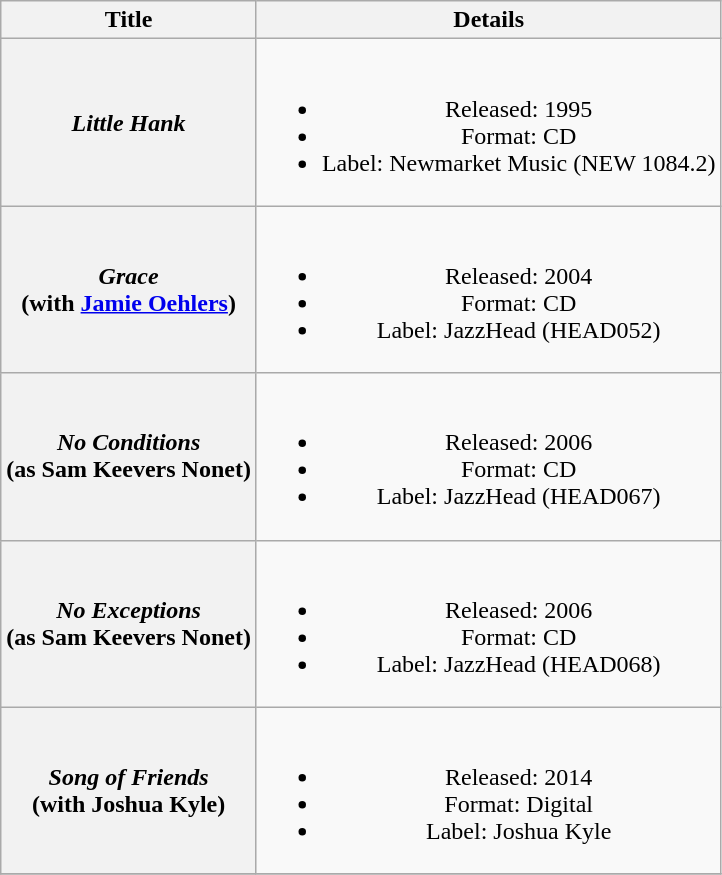<table class="wikitable plainrowheaders" style="text-align:center;" border="1">
<tr>
<th>Title</th>
<th>Details</th>
</tr>
<tr>
<th scope="row"><em>Little Hank</em></th>
<td><br><ul><li>Released: 1995</li><li>Format: CD</li><li>Label: Newmarket Music (NEW 1084.2)</li></ul></td>
</tr>
<tr>
<th scope="row"><em>Grace</em> <br> (with <a href='#'>Jamie Oehlers</a>)</th>
<td><br><ul><li>Released: 2004</li><li>Format: CD</li><li>Label: JazzHead (HEAD052)</li></ul></td>
</tr>
<tr>
<th scope="row"><em>No Conditions</em> <br> (as Sam Keevers Nonet)</th>
<td><br><ul><li>Released: 2006</li><li>Format: CD</li><li>Label: JazzHead (HEAD067)</li></ul></td>
</tr>
<tr>
<th scope="row"><em> No Exceptions</em> <br> (as Sam Keevers Nonet)</th>
<td><br><ul><li>Released: 2006</li><li>Format: CD</li><li>Label: JazzHead (HEAD068)</li></ul></td>
</tr>
<tr>
<th scope="row"><em>Song of Friends</em> <br> (with Joshua Kyle)</th>
<td><br><ul><li>Released: 2014</li><li>Format: Digital</li><li>Label: Joshua Kyle</li></ul></td>
</tr>
<tr>
</tr>
</table>
